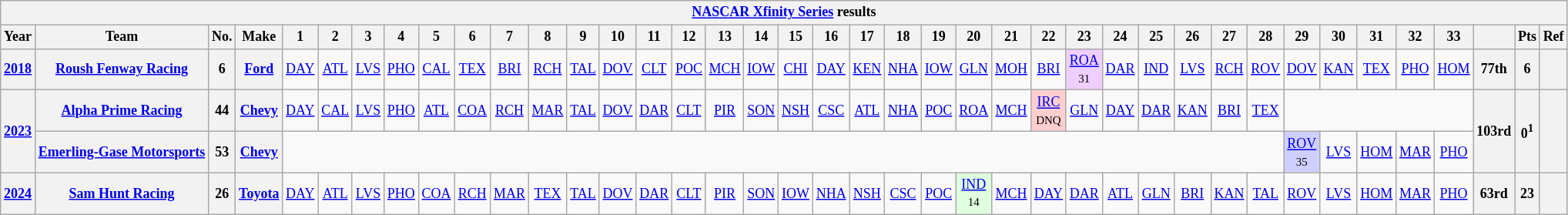<table class="wikitable" style="text-align:center; font-size:75%">
<tr>
<th colspan=40><a href='#'>NASCAR Xfinity Series</a> results</th>
</tr>
<tr>
<th>Year</th>
<th>Team</th>
<th>No.</th>
<th>Make</th>
<th>1</th>
<th>2</th>
<th>3</th>
<th>4</th>
<th>5</th>
<th>6</th>
<th>7</th>
<th>8</th>
<th>9</th>
<th>10</th>
<th>11</th>
<th>12</th>
<th>13</th>
<th>14</th>
<th>15</th>
<th>16</th>
<th>17</th>
<th>18</th>
<th>19</th>
<th>20</th>
<th>21</th>
<th>22</th>
<th>23</th>
<th>24</th>
<th>25</th>
<th>26</th>
<th>27</th>
<th>28</th>
<th>29</th>
<th>30</th>
<th>31</th>
<th>32</th>
<th>33</th>
<th></th>
<th>Pts</th>
<th>Ref</th>
</tr>
<tr>
<th><a href='#'>2018</a></th>
<th nowrap><a href='#'>Roush Fenway Racing</a></th>
<th>6</th>
<th><a href='#'>Ford</a></th>
<td><a href='#'>DAY</a></td>
<td><a href='#'>ATL</a></td>
<td><a href='#'>LVS</a></td>
<td><a href='#'>PHO</a></td>
<td><a href='#'>CAL</a></td>
<td><a href='#'>TEX</a></td>
<td><a href='#'>BRI</a></td>
<td><a href='#'>RCH</a></td>
<td><a href='#'>TAL</a></td>
<td><a href='#'>DOV</a></td>
<td><a href='#'>CLT</a></td>
<td><a href='#'>POC</a></td>
<td><a href='#'>MCH</a></td>
<td><a href='#'>IOW</a></td>
<td><a href='#'>CHI</a></td>
<td><a href='#'>DAY</a></td>
<td><a href='#'>KEN</a></td>
<td><a href='#'>NHA</a></td>
<td><a href='#'>IOW</a></td>
<td><a href='#'>GLN</a></td>
<td><a href='#'>MOH</a></td>
<td><a href='#'>BRI</a></td>
<td style="background:#EFCFFF;"><a href='#'>ROA</a><br><small>31</small></td>
<td><a href='#'>DAR</a></td>
<td><a href='#'>IND</a></td>
<td><a href='#'>LVS</a></td>
<td><a href='#'>RCH</a></td>
<td><a href='#'>ROV</a></td>
<td><a href='#'>DOV</a></td>
<td><a href='#'>KAN</a></td>
<td><a href='#'>TEX</a></td>
<td><a href='#'>PHO</a></td>
<td><a href='#'>HOM</a></td>
<th>77th</th>
<th>6</th>
<th></th>
</tr>
<tr>
<th rowspan=2><a href='#'>2023</a></th>
<th nowrap><a href='#'>Alpha Prime Racing</a></th>
<th>44</th>
<th><a href='#'>Chevy</a></th>
<td><a href='#'>DAY</a></td>
<td><a href='#'>CAL</a></td>
<td><a href='#'>LVS</a></td>
<td><a href='#'>PHO</a></td>
<td><a href='#'>ATL</a></td>
<td><a href='#'>COA</a></td>
<td><a href='#'>RCH</a></td>
<td><a href='#'>MAR</a></td>
<td><a href='#'>TAL</a></td>
<td><a href='#'>DOV</a></td>
<td><a href='#'>DAR</a></td>
<td><a href='#'>CLT</a></td>
<td><a href='#'>PIR</a></td>
<td><a href='#'>SON</a></td>
<td><a href='#'>NSH</a></td>
<td><a href='#'>CSC</a></td>
<td><a href='#'>ATL</a></td>
<td><a href='#'>NHA</a></td>
<td><a href='#'>POC</a></td>
<td><a href='#'>ROA</a></td>
<td><a href='#'>MCH</a></td>
<td style="background:#FFCFCF;"><a href='#'>IRC</a><br><small>DNQ</small></td>
<td><a href='#'>GLN</a></td>
<td><a href='#'>DAY</a></td>
<td><a href='#'>DAR</a></td>
<td><a href='#'>KAN</a></td>
<td><a href='#'>BRI</a></td>
<td><a href='#'>TEX</a></td>
<td colspan=5></td>
<th rowspan=2>103rd</th>
<th rowspan=2>0<sup>1</sup></th>
<th rowspan=2></th>
</tr>
<tr>
<th nowrap><a href='#'>Emerling-Gase Motorsports</a></th>
<th>53</th>
<th><a href='#'>Chevy</a></th>
<td colspan=28></td>
<td style="background:#CFCFFF;"><a href='#'>ROV</a><br><small>35</small></td>
<td><a href='#'>LVS</a></td>
<td><a href='#'>HOM</a></td>
<td><a href='#'>MAR</a></td>
<td><a href='#'>PHO</a></td>
</tr>
<tr>
<th><a href='#'>2024</a></th>
<th nowrap><a href='#'>Sam Hunt Racing</a></th>
<th>26</th>
<th><a href='#'>Toyota</a></th>
<td><a href='#'>DAY</a></td>
<td><a href='#'>ATL</a></td>
<td><a href='#'>LVS</a></td>
<td><a href='#'>PHO</a></td>
<td><a href='#'>COA</a></td>
<td><a href='#'>RCH</a></td>
<td><a href='#'>MAR</a></td>
<td><a href='#'>TEX</a></td>
<td><a href='#'>TAL</a></td>
<td><a href='#'>DOV</a></td>
<td><a href='#'>DAR</a></td>
<td><a href='#'>CLT</a></td>
<td><a href='#'>PIR</a></td>
<td><a href='#'>SON</a></td>
<td><a href='#'>IOW</a></td>
<td><a href='#'>NHA</a></td>
<td><a href='#'>NSH</a></td>
<td><a href='#'>CSC</a></td>
<td><a href='#'>POC</a></td>
<td style="background:#DFFFDF;"><a href='#'>IND</a><br><small>14</small></td>
<td><a href='#'>MCH</a></td>
<td><a href='#'>DAY</a></td>
<td><a href='#'>DAR</a></td>
<td><a href='#'>ATL</a></td>
<td><a href='#'>GLN</a></td>
<td><a href='#'>BRI</a></td>
<td><a href='#'>KAN</a></td>
<td><a href='#'>TAL</a></td>
<td><a href='#'>ROV</a></td>
<td><a href='#'>LVS</a></td>
<td><a href='#'>HOM</a></td>
<td><a href='#'>MAR</a></td>
<td><a href='#'>PHO</a></td>
<th>63rd</th>
<th>23</th>
<th></th>
</tr>
</table>
